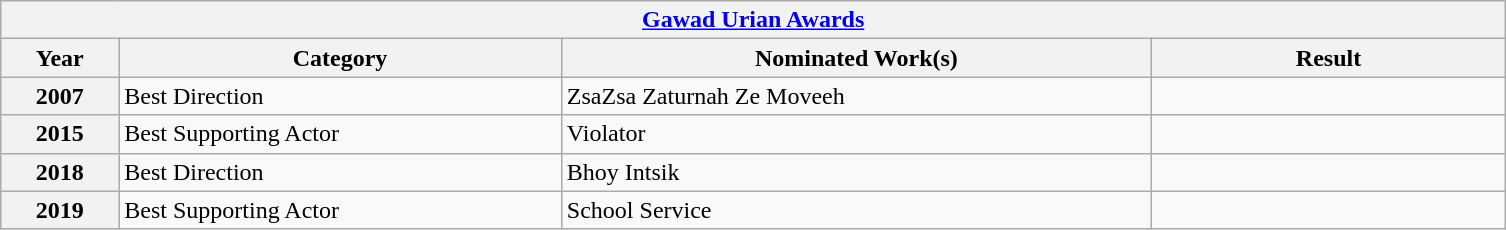<table class= "wikitable  plainrowheaders sortable">
<tr>
<th colspan=4><a href='#'>Gawad Urian Awards</a></th>
</tr>
<tr>
<th Width=4%>Year</th>
<th Width=15%>Category</th>
<th Width=20%>Nominated Work(s)</th>
<th Width=12%>Result</th>
</tr>
<tr>
<th scope="row">2007</th>
<td>Best Direction</td>
<td>ZsaZsa Zaturnah Ze Moveeh</td>
<td></td>
</tr>
<tr>
<th scope="row">2015</th>
<td>Best Supporting Actor</td>
<td>Violator</td>
<td></td>
</tr>
<tr>
<th scope="row">2018</th>
<td>Best Direction</td>
<td>Bhoy Intsik</td>
<td></td>
</tr>
<tr>
<th scope="row">2019</th>
<td>Best Supporting Actor</td>
<td>School Service</td>
<td></td>
</tr>
</table>
